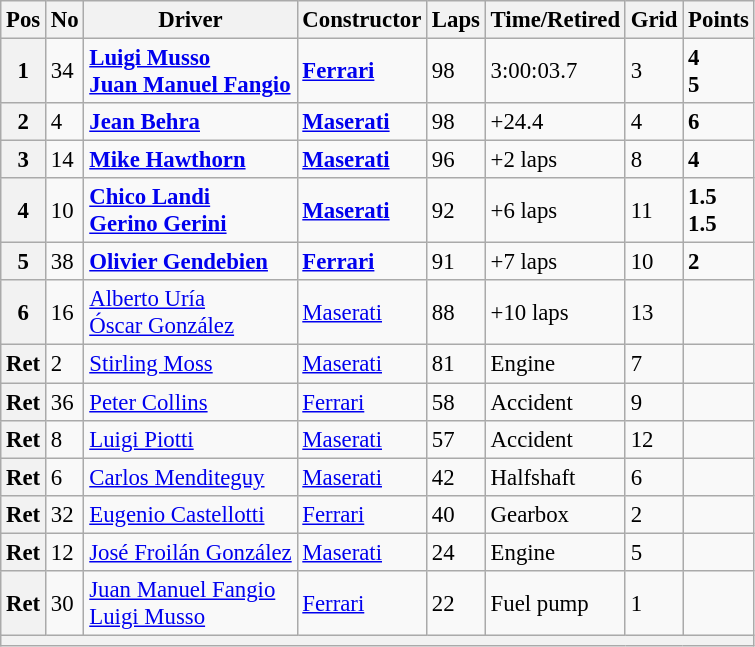<table class="wikitable" style="font-size: 95%;">
<tr>
<th>Pos</th>
<th>No</th>
<th>Driver</th>
<th>Constructor</th>
<th>Laps</th>
<th>Time/Retired</th>
<th>Grid</th>
<th>Points</th>
</tr>
<tr>
<th>1</th>
<td>34</td>
<td> <strong><a href='#'>Luigi Musso</a></strong><br> <strong><a href='#'>Juan Manuel Fangio</a></strong></td>
<td><strong><a href='#'>Ferrari</a></strong></td>
<td>98</td>
<td>3:00:03.7</td>
<td>3</td>
<td><strong>4</strong><br><strong>5</strong></td>
</tr>
<tr>
<th>2</th>
<td>4</td>
<td> <strong><a href='#'>Jean Behra</a></strong></td>
<td><strong><a href='#'>Maserati</a></strong></td>
<td>98</td>
<td>+24.4</td>
<td>4</td>
<td><strong>6</strong></td>
</tr>
<tr>
<th>3</th>
<td>14</td>
<td> <strong><a href='#'>Mike Hawthorn</a></strong></td>
<td><strong><a href='#'>Maserati</a></strong></td>
<td>96</td>
<td>+2 laps</td>
<td>8</td>
<td><strong>4</strong></td>
</tr>
<tr>
<th>4</th>
<td>10</td>
<td> <strong><a href='#'>Chico Landi</a></strong><br> <strong><a href='#'>Gerino Gerini</a></strong></td>
<td><strong><a href='#'>Maserati</a></strong></td>
<td>92</td>
<td>+6 laps</td>
<td>11</td>
<td><strong>1.5</strong><br><strong>1.5</strong></td>
</tr>
<tr>
<th>5</th>
<td>38</td>
<td> <strong><a href='#'>Olivier Gendebien</a></strong></td>
<td><strong><a href='#'>Ferrari</a></strong></td>
<td>91</td>
<td>+7 laps</td>
<td>10</td>
<td><strong>2</strong></td>
</tr>
<tr>
<th>6</th>
<td>16</td>
<td> <a href='#'>Alberto Uría</a><br> <a href='#'>Óscar González</a></td>
<td><a href='#'>Maserati</a></td>
<td>88</td>
<td>+10 laps</td>
<td>13</td>
<td></td>
</tr>
<tr>
<th>Ret</th>
<td>2</td>
<td> <a href='#'>Stirling Moss</a></td>
<td><a href='#'>Maserati</a></td>
<td>81</td>
<td>Engine</td>
<td>7</td>
<td></td>
</tr>
<tr>
<th>Ret</th>
<td>36</td>
<td> <a href='#'>Peter Collins</a></td>
<td><a href='#'>Ferrari</a></td>
<td>58</td>
<td>Accident</td>
<td>9</td>
<td></td>
</tr>
<tr>
<th>Ret</th>
<td>8</td>
<td> <a href='#'>Luigi Piotti</a></td>
<td><a href='#'>Maserati</a></td>
<td>57</td>
<td>Accident</td>
<td>12</td>
<td></td>
</tr>
<tr>
<th>Ret</th>
<td>6</td>
<td> <a href='#'>Carlos Menditeguy</a></td>
<td><a href='#'>Maserati</a></td>
<td>42</td>
<td>Halfshaft</td>
<td>6</td>
<td></td>
</tr>
<tr>
<th>Ret</th>
<td>32</td>
<td> <a href='#'>Eugenio Castellotti</a></td>
<td><a href='#'>Ferrari</a></td>
<td>40</td>
<td>Gearbox</td>
<td>2</td>
<td></td>
</tr>
<tr>
<th>Ret</th>
<td>12</td>
<td> <a href='#'>José Froilán González</a></td>
<td><a href='#'>Maserati</a></td>
<td>24</td>
<td>Engine</td>
<td>5</td>
<td></td>
</tr>
<tr>
<th>Ret</th>
<td>30</td>
<td> <a href='#'>Juan Manuel Fangio</a><br> <a href='#'>Luigi Musso</a></td>
<td><a href='#'>Ferrari</a></td>
<td>22</td>
<td>Fuel pump</td>
<td>1</td>
<td></td>
</tr>
<tr>
<th colspan="8"></th>
</tr>
</table>
